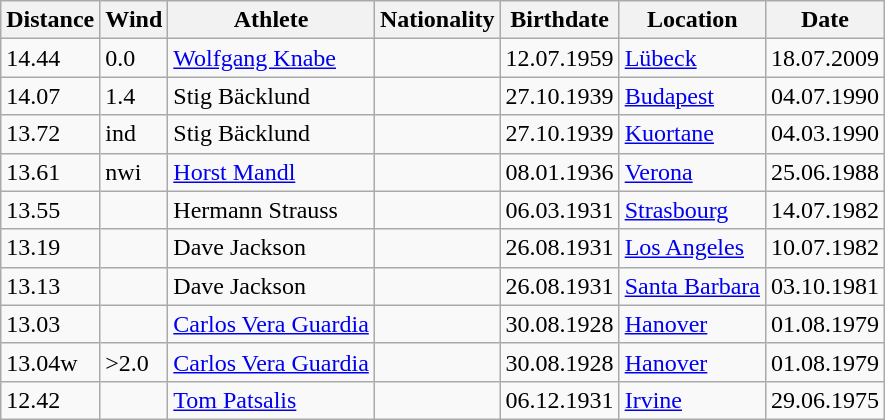<table class="wikitable">
<tr>
<th>Distance</th>
<th>Wind</th>
<th>Athlete</th>
<th>Nationality</th>
<th>Birthdate</th>
<th>Location</th>
<th>Date</th>
</tr>
<tr>
<td>14.44</td>
<td>0.0</td>
<td><a href='#'>Wolfgang Knabe</a></td>
<td></td>
<td>12.07.1959</td>
<td><a href='#'>Lübeck</a></td>
<td>18.07.2009</td>
</tr>
<tr>
<td>14.07</td>
<td>1.4</td>
<td>Stig Bäcklund</td>
<td></td>
<td>27.10.1939</td>
<td><a href='#'>Budapest</a></td>
<td>04.07.1990</td>
</tr>
<tr>
<td>13.72</td>
<td>ind</td>
<td>Stig Bäcklund</td>
<td></td>
<td>27.10.1939</td>
<td><a href='#'>Kuortane</a></td>
<td>04.03.1990</td>
</tr>
<tr>
<td>13.61</td>
<td>nwi</td>
<td><a href='#'>Horst Mandl</a></td>
<td></td>
<td>08.01.1936</td>
<td><a href='#'>Verona</a></td>
<td>25.06.1988</td>
</tr>
<tr>
<td>13.55</td>
<td></td>
<td>Hermann Strauss</td>
<td></td>
<td>06.03.1931</td>
<td><a href='#'>Strasbourg</a></td>
<td>14.07.1982</td>
</tr>
<tr>
<td>13.19</td>
<td></td>
<td>Dave Jackson</td>
<td></td>
<td>26.08.1931</td>
<td><a href='#'>Los Angeles</a></td>
<td>10.07.1982</td>
</tr>
<tr>
<td>13.13</td>
<td></td>
<td>Dave Jackson</td>
<td></td>
<td>26.08.1931</td>
<td><a href='#'>Santa Barbara</a></td>
<td>03.10.1981</td>
</tr>
<tr>
<td>13.03</td>
<td></td>
<td><a href='#'>Carlos Vera Guardia</a></td>
<td></td>
<td>30.08.1928</td>
<td><a href='#'>Hanover</a></td>
<td>01.08.1979</td>
</tr>
<tr>
<td>13.04w</td>
<td>>2.0</td>
<td><a href='#'>Carlos Vera Guardia</a></td>
<td></td>
<td>30.08.1928</td>
<td><a href='#'>Hanover</a></td>
<td>01.08.1979</td>
</tr>
<tr>
<td>12.42</td>
<td></td>
<td><a href='#'>Tom Patsalis</a></td>
<td></td>
<td>06.12.1931</td>
<td><a href='#'>Irvine</a></td>
<td>29.06.1975</td>
</tr>
</table>
